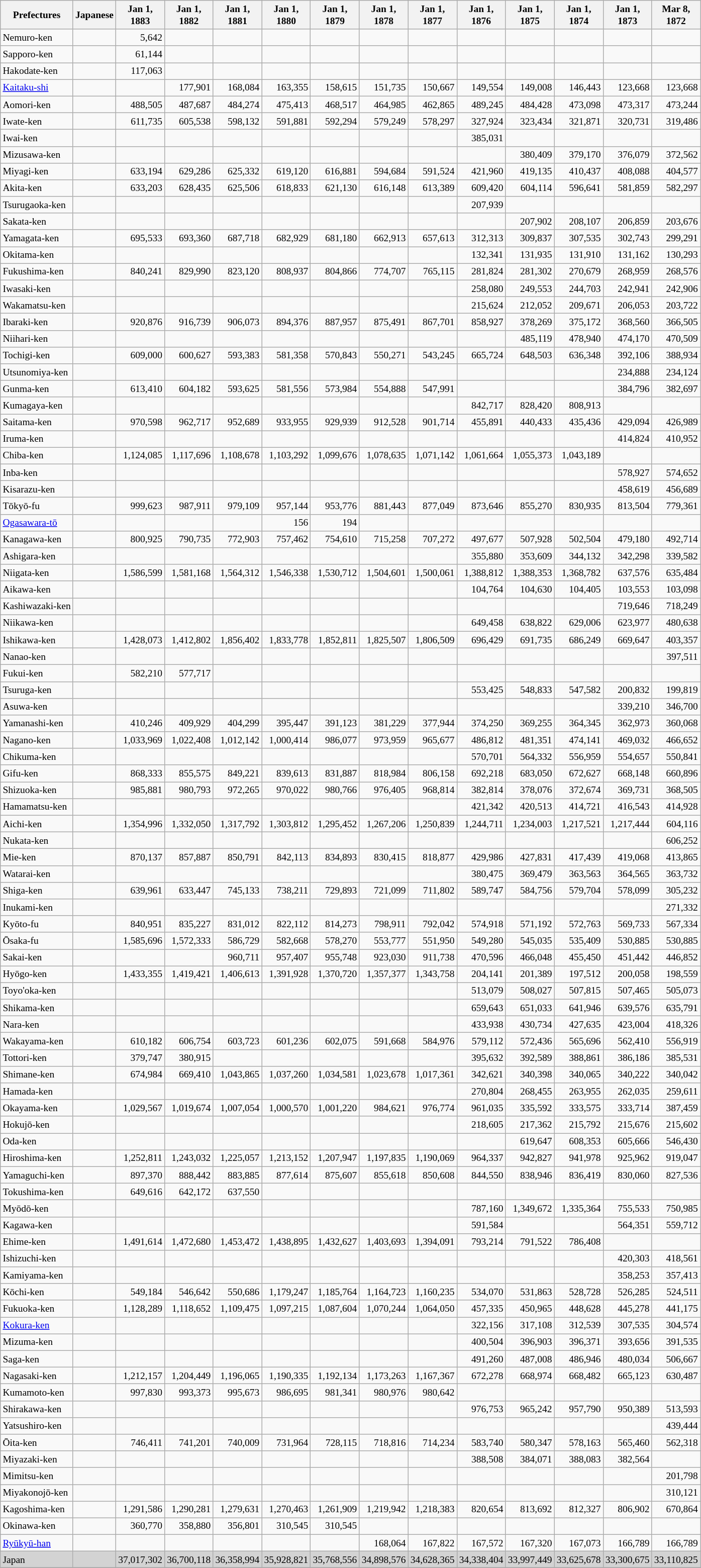<table class="wikitable sortable" style="text-align:right;font-size:small">
<tr>
<th>Prefectures</th>
<th>Japanese</th>
<th>Jan 1,<br>1883</th>
<th>Jan 1,<br>1882</th>
<th>Jan 1,<br>1881</th>
<th>Jan 1,<br>1880</th>
<th>Jan 1,<br>1879</th>
<th>Jan 1,<br>1878</th>
<th>Jan 1,<br>1877</th>
<th>Jan 1,<br>1876</th>
<th>Jan 1,<br>1875</th>
<th>Jan 1,<br>1874</th>
<th>Jan 1,<br>1873</th>
<th>Mar 8,<br>1872</th>
</tr>
<tr>
<td align=left>Nemuro-ken</td>
<td align=left></td>
<td>5,642</td>
<td></td>
<td></td>
<td></td>
<td></td>
<td></td>
<td></td>
<td></td>
<td></td>
<td></td>
<td></td>
<td></td>
</tr>
<tr>
<td align=left>Sapporo-ken</td>
<td align=left></td>
<td>61,144</td>
<td></td>
<td></td>
<td></td>
<td></td>
<td></td>
<td></td>
<td></td>
<td></td>
<td></td>
<td></td>
<td></td>
</tr>
<tr>
<td align=left>Hakodate-ken</td>
<td align=left></td>
<td>117,063</td>
<td></td>
<td></td>
<td></td>
<td></td>
<td></td>
<td></td>
<td></td>
<td></td>
<td></td>
<td></td>
<td></td>
</tr>
<tr>
<td align=left><a href='#'>Kaitaku-shi</a></td>
<td align=left></td>
<td></td>
<td>177,901</td>
<td>168,084</td>
<td>163,355</td>
<td>158,615</td>
<td>151,735</td>
<td>150,667</td>
<td>149,554</td>
<td>149,008</td>
<td>146,443</td>
<td>123,668</td>
<td>123,668</td>
</tr>
<tr>
<td align=left>Aomori-ken</td>
<td align=left></td>
<td>488,505</td>
<td>487,687</td>
<td>484,274</td>
<td>475,413</td>
<td>468,517</td>
<td>464,985</td>
<td>462,865</td>
<td>489,245</td>
<td>484,428</td>
<td>473,098</td>
<td>473,317</td>
<td>473,244</td>
</tr>
<tr>
<td align=left>Iwate-ken</td>
<td align=left></td>
<td>611,735</td>
<td>605,538</td>
<td>598,132</td>
<td>591,881</td>
<td>592,294</td>
<td>579,249</td>
<td>578,297</td>
<td>327,924</td>
<td>323,434</td>
<td>321,871</td>
<td>320,731</td>
<td>319,486</td>
</tr>
<tr>
<td align=left>Iwai-ken</td>
<td align=left></td>
<td></td>
<td></td>
<td></td>
<td></td>
<td></td>
<td></td>
<td></td>
<td>385,031</td>
<td></td>
<td></td>
<td></td>
<td></td>
</tr>
<tr>
<td align=left>Mizusawa-ken</td>
<td align=left></td>
<td></td>
<td></td>
<td></td>
<td></td>
<td></td>
<td></td>
<td></td>
<td></td>
<td>380,409</td>
<td>379,170</td>
<td>376,079</td>
<td>372,562</td>
</tr>
<tr>
<td align=left>Miyagi-ken</td>
<td align=left></td>
<td>633,194</td>
<td>629,286</td>
<td>625,332</td>
<td>619,120</td>
<td>616,881</td>
<td>594,684</td>
<td>591,524</td>
<td>421,960</td>
<td>419,135</td>
<td>410,437</td>
<td>408,088</td>
<td>404,577</td>
</tr>
<tr>
<td align=left>Akita-ken</td>
<td align=left></td>
<td>633,203</td>
<td>628,435</td>
<td>625,506</td>
<td>618,833</td>
<td>621,130</td>
<td>616,148</td>
<td>613,389</td>
<td>609,420</td>
<td>604,114</td>
<td>596,641</td>
<td>581,859</td>
<td>582,297</td>
</tr>
<tr>
<td align=left>Tsurugaoka-ken</td>
<td align=left></td>
<td></td>
<td></td>
<td></td>
<td></td>
<td></td>
<td></td>
<td></td>
<td>207,939</td>
<td></td>
<td></td>
<td></td>
<td></td>
</tr>
<tr>
<td align=left>Sakata-ken</td>
<td align=left></td>
<td></td>
<td></td>
<td></td>
<td></td>
<td></td>
<td></td>
<td></td>
<td></td>
<td>207,902</td>
<td>208,107</td>
<td>206,859</td>
<td>203,676</td>
</tr>
<tr>
<td align=left>Yamagata-ken</td>
<td align=left></td>
<td>695,533</td>
<td>693,360</td>
<td>687,718</td>
<td>682,929</td>
<td>681,180</td>
<td>662,913</td>
<td>657,613</td>
<td>312,313</td>
<td>309,837</td>
<td>307,535</td>
<td>302,743</td>
<td>299,291</td>
</tr>
<tr>
<td align=left>Okitama-ken</td>
<td align=left></td>
<td></td>
<td></td>
<td></td>
<td></td>
<td></td>
<td></td>
<td></td>
<td>132,341</td>
<td>131,935</td>
<td>131,910</td>
<td>131,162</td>
<td>130,293</td>
</tr>
<tr>
<td align=left>Fukushima-ken</td>
<td align=left></td>
<td>840,241</td>
<td>829,990</td>
<td>823,120</td>
<td>808,937</td>
<td>804,866</td>
<td>774,707</td>
<td>765,115</td>
<td>281,824</td>
<td>281,302</td>
<td>270,679</td>
<td>268,959</td>
<td>268,576</td>
</tr>
<tr>
<td align=left>Iwasaki-ken</td>
<td align=left></td>
<td></td>
<td></td>
<td></td>
<td></td>
<td></td>
<td></td>
<td></td>
<td>258,080</td>
<td>249,553</td>
<td>244,703</td>
<td>242,941</td>
<td>242,906</td>
</tr>
<tr>
<td align=left>Wakamatsu-ken</td>
<td align=left></td>
<td></td>
<td></td>
<td></td>
<td></td>
<td></td>
<td></td>
<td></td>
<td>215,624</td>
<td>212,052</td>
<td>209,671</td>
<td>206,053</td>
<td>203,722</td>
</tr>
<tr>
<td align=left>Ibaraki-ken</td>
<td align=left></td>
<td>920,876</td>
<td>916,739</td>
<td>906,073</td>
<td>894,376</td>
<td>887,957</td>
<td>875,491</td>
<td>867,701</td>
<td>858,927</td>
<td>378,269</td>
<td>375,172</td>
<td>368,560</td>
<td>366,505</td>
</tr>
<tr>
<td align=left>Niihari-ken</td>
<td align=left></td>
<td></td>
<td></td>
<td></td>
<td></td>
<td></td>
<td></td>
<td></td>
<td></td>
<td>485,119</td>
<td>478,940</td>
<td>474,170</td>
<td>470,509</td>
</tr>
<tr>
<td align=left>Tochigi-ken</td>
<td align=left></td>
<td>609,000</td>
<td>600,627</td>
<td>593,383</td>
<td>581,358</td>
<td>570,843</td>
<td>550,271</td>
<td>543,245</td>
<td>665,724</td>
<td>648,503</td>
<td>636,348</td>
<td>392,106</td>
<td>388,934</td>
</tr>
<tr>
<td align=left>Utsunomiya-ken</td>
<td align=left></td>
<td></td>
<td></td>
<td></td>
<td></td>
<td></td>
<td></td>
<td></td>
<td></td>
<td></td>
<td></td>
<td>234,888</td>
<td>234,124</td>
</tr>
<tr>
<td align=left>Gunma-ken</td>
<td align=left></td>
<td>613,410</td>
<td>604,182</td>
<td>593,625</td>
<td>581,556</td>
<td>573,984</td>
<td>554,888</td>
<td>547,991</td>
<td></td>
<td></td>
<td></td>
<td>384,796</td>
<td>382,697</td>
</tr>
<tr>
<td align=left>Kumagaya-ken</td>
<td align=left></td>
<td></td>
<td></td>
<td></td>
<td></td>
<td></td>
<td></td>
<td></td>
<td>842,717</td>
<td>828,420</td>
<td>808,913</td>
<td></td>
<td></td>
</tr>
<tr>
<td align=left>Saitama-ken</td>
<td align=left></td>
<td>970,598</td>
<td>962,717</td>
<td>952,689</td>
<td>933,955</td>
<td>929,939</td>
<td>912,528</td>
<td>901,714</td>
<td>455,891</td>
<td>440,433</td>
<td>435,436</td>
<td>429,094</td>
<td>426,989</td>
</tr>
<tr>
<td align=left>Iruma-ken</td>
<td align=left></td>
<td></td>
<td></td>
<td></td>
<td></td>
<td></td>
<td></td>
<td></td>
<td></td>
<td></td>
<td></td>
<td>414,824</td>
<td>410,952</td>
</tr>
<tr>
<td align=left>Chiba-ken</td>
<td align=left></td>
<td>1,124,085</td>
<td>1,117,696</td>
<td>1,108,678</td>
<td>1,103,292</td>
<td>1,099,676</td>
<td>1,078,635</td>
<td>1,071,142</td>
<td>1,061,664</td>
<td>1,055,373</td>
<td>1,043,189</td>
<td></td>
<td></td>
</tr>
<tr>
<td align=left>Inba-ken</td>
<td align=left></td>
<td></td>
<td></td>
<td></td>
<td></td>
<td></td>
<td></td>
<td></td>
<td></td>
<td></td>
<td></td>
<td>578,927</td>
<td>574,652</td>
</tr>
<tr>
<td align=left>Kisarazu-ken</td>
<td align=left></td>
<td></td>
<td></td>
<td></td>
<td></td>
<td></td>
<td></td>
<td></td>
<td></td>
<td></td>
<td></td>
<td>458,619</td>
<td>456,689</td>
</tr>
<tr>
<td align=left>Tōkyō-fu</td>
<td align=left></td>
<td>999,623</td>
<td>987,911</td>
<td>979,109</td>
<td>957,144</td>
<td>953,776</td>
<td>881,443</td>
<td>877,049</td>
<td>873,646</td>
<td>855,270</td>
<td>830,935</td>
<td>813,504</td>
<td>779,361</td>
</tr>
<tr>
<td align=left><a href='#'>Ogasawara-tō</a></td>
<td align=left></td>
<td></td>
<td></td>
<td></td>
<td>156</td>
<td>194</td>
<td></td>
<td></td>
<td></td>
<td></td>
<td></td>
<td></td>
<td></td>
</tr>
<tr>
<td align=left>Kanagawa-ken</td>
<td align=left></td>
<td>800,925</td>
<td>790,735</td>
<td>772,903</td>
<td>757,462</td>
<td>754,610</td>
<td>715,258</td>
<td>707,272</td>
<td>497,677</td>
<td>507,928</td>
<td>502,504</td>
<td>479,180</td>
<td>492,714</td>
</tr>
<tr>
<td align=left>Ashigara-ken</td>
<td align=left></td>
<td></td>
<td></td>
<td></td>
<td></td>
<td></td>
<td></td>
<td></td>
<td>355,880</td>
<td>353,609</td>
<td>344,132</td>
<td>342,298</td>
<td>339,582</td>
</tr>
<tr>
<td align=left>Niigata-ken</td>
<td align=left></td>
<td>1,586,599</td>
<td>1,581,168</td>
<td>1,564,312</td>
<td>1,546,338</td>
<td>1,530,712</td>
<td>1,504,601</td>
<td>1,500,061</td>
<td>1,388,812</td>
<td>1,388,353</td>
<td>1,368,782</td>
<td>637,576</td>
<td>635,484</td>
</tr>
<tr>
<td align=left>Aikawa-ken</td>
<td align=left></td>
<td></td>
<td></td>
<td></td>
<td></td>
<td></td>
<td></td>
<td></td>
<td>104,764</td>
<td>104,630</td>
<td>104,405</td>
<td>103,553</td>
<td>103,098</td>
</tr>
<tr>
<td align=left>Kashiwazaki-ken</td>
<td align=left></td>
<td></td>
<td></td>
<td></td>
<td></td>
<td></td>
<td></td>
<td></td>
<td></td>
<td></td>
<td></td>
<td>719,646</td>
<td>718,249</td>
</tr>
<tr>
<td align=left>Niikawa-ken</td>
<td align=left></td>
<td></td>
<td></td>
<td></td>
<td></td>
<td></td>
<td></td>
<td></td>
<td>649,458</td>
<td>638,822</td>
<td>629,006</td>
<td>623,977</td>
<td>480,638</td>
</tr>
<tr>
<td align=left>Ishikawa-ken</td>
<td align=left></td>
<td>1,428,073</td>
<td>1,412,802</td>
<td>1,856,402</td>
<td>1,833,778</td>
<td>1,852,811</td>
<td>1,825,507</td>
<td>1,806,509</td>
<td>696,429</td>
<td>691,735</td>
<td>686,249</td>
<td>669,647</td>
<td>403,357</td>
</tr>
<tr>
<td align=left>Nanao-ken</td>
<td align=left></td>
<td></td>
<td></td>
<td></td>
<td></td>
<td></td>
<td></td>
<td></td>
<td></td>
<td></td>
<td></td>
<td></td>
<td>397,511</td>
</tr>
<tr>
<td align=left>Fukui-ken</td>
<td align=left></td>
<td>582,210</td>
<td>577,717</td>
<td></td>
<td></td>
<td></td>
<td></td>
<td></td>
<td></td>
<td></td>
<td></td>
<td></td>
<td></td>
</tr>
<tr>
<td align=left>Tsuruga-ken</td>
<td align=left></td>
<td></td>
<td></td>
<td></td>
<td></td>
<td></td>
<td></td>
<td></td>
<td>553,425</td>
<td>548,833</td>
<td>547,582</td>
<td>200,832</td>
<td>199,819</td>
</tr>
<tr>
<td align=left>Asuwa-ken</td>
<td align=left></td>
<td></td>
<td></td>
<td></td>
<td></td>
<td></td>
<td></td>
<td></td>
<td></td>
<td></td>
<td></td>
<td>339,210</td>
<td>346,700</td>
</tr>
<tr>
<td align=left>Yamanashi-ken</td>
<td align=left></td>
<td>410,246</td>
<td>409,929</td>
<td>404,299</td>
<td>395,447</td>
<td>391,123</td>
<td>381,229</td>
<td>377,944</td>
<td>374,250</td>
<td>369,255</td>
<td>364,345</td>
<td>362,973</td>
<td>360,068</td>
</tr>
<tr>
<td align=left>Nagano-ken</td>
<td align=left></td>
<td>1,033,969</td>
<td>1,022,408</td>
<td>1,012,142</td>
<td>1,000,414</td>
<td>986,077</td>
<td>973,959</td>
<td>965,677</td>
<td>486,812</td>
<td>481,351</td>
<td>474,141</td>
<td>469,032</td>
<td>466,652</td>
</tr>
<tr>
<td align=left>Chikuma-ken</td>
<td align=left></td>
<td></td>
<td></td>
<td></td>
<td></td>
<td></td>
<td></td>
<td></td>
<td>570,701</td>
<td>564,332</td>
<td>556,959</td>
<td>554,657</td>
<td>550,841</td>
</tr>
<tr>
<td align=left>Gifu-ken</td>
<td align=left></td>
<td>868,333</td>
<td>855,575</td>
<td>849,221</td>
<td>839,613</td>
<td>831,887</td>
<td>818,984</td>
<td>806,158</td>
<td>692,218</td>
<td>683,050</td>
<td>672,627</td>
<td>668,148</td>
<td>660,896</td>
</tr>
<tr>
<td align=left>Shizuoka-ken</td>
<td align=left></td>
<td>985,881</td>
<td>980,793</td>
<td>972,265</td>
<td>970,022</td>
<td>980,766</td>
<td>976,405</td>
<td>968,814</td>
<td>382,814</td>
<td>378,076</td>
<td>372,674</td>
<td>369,731</td>
<td>368,505</td>
</tr>
<tr>
<td align=left>Hamamatsu-ken</td>
<td align=left></td>
<td></td>
<td></td>
<td></td>
<td></td>
<td></td>
<td></td>
<td></td>
<td>421,342</td>
<td>420,513</td>
<td>414,721</td>
<td>416,543</td>
<td>414,928</td>
</tr>
<tr>
<td align=left>Aichi-ken</td>
<td align=left></td>
<td>1,354,996</td>
<td>1,332,050</td>
<td>1,317,792</td>
<td>1,303,812</td>
<td>1,295,452</td>
<td>1,267,206</td>
<td>1,250,839</td>
<td>1,244,711</td>
<td>1,234,003</td>
<td>1,217,521</td>
<td>1,217,444</td>
<td>604,116</td>
</tr>
<tr>
<td align=left>Nukata-ken</td>
<td align=left></td>
<td></td>
<td></td>
<td></td>
<td></td>
<td></td>
<td></td>
<td></td>
<td></td>
<td></td>
<td></td>
<td></td>
<td>606,252</td>
</tr>
<tr>
<td align=left>Mie-ken</td>
<td align=left></td>
<td>870,137</td>
<td>857,887</td>
<td>850,791</td>
<td>842,113</td>
<td>834,893</td>
<td>830,415</td>
<td>818,877</td>
<td>429,986</td>
<td>427,831</td>
<td>417,439</td>
<td>419,068</td>
<td>413,865</td>
</tr>
<tr>
<td align=left>Watarai-ken</td>
<td align=left></td>
<td></td>
<td></td>
<td></td>
<td></td>
<td></td>
<td></td>
<td></td>
<td>380,475</td>
<td>369,479</td>
<td>363,563</td>
<td>364,565</td>
<td>363,732</td>
</tr>
<tr>
<td align=left>Shiga-ken</td>
<td align=left></td>
<td>639,961</td>
<td>633,447</td>
<td>745,133</td>
<td>738,211</td>
<td>729,893</td>
<td>721,099</td>
<td>711,802</td>
<td>589,747</td>
<td>584,756</td>
<td>579,704</td>
<td>578,099</td>
<td>305,232</td>
</tr>
<tr>
<td align=left>Inukami-ken</td>
<td align=left></td>
<td></td>
<td></td>
<td></td>
<td></td>
<td></td>
<td></td>
<td></td>
<td></td>
<td></td>
<td></td>
<td></td>
<td>271,332</td>
</tr>
<tr>
<td align=left>Kyōto-fu</td>
<td align=left></td>
<td>840,951</td>
<td>835,227</td>
<td>831,012</td>
<td>822,112</td>
<td>814,273</td>
<td>798,911</td>
<td>792,042</td>
<td>574,918</td>
<td>571,192</td>
<td>572,763</td>
<td>569,733</td>
<td>567,334</td>
</tr>
<tr>
<td align=left>Ōsaka-fu</td>
<td align=left></td>
<td>1,585,696</td>
<td>1,572,333</td>
<td>586,729</td>
<td>582,668</td>
<td>578,270</td>
<td>553,777</td>
<td>551,950</td>
<td>549,280</td>
<td>545,035</td>
<td>535,409</td>
<td>530,885</td>
<td>530,885</td>
</tr>
<tr>
<td align=left>Sakai-ken</td>
<td align=left></td>
<td></td>
<td></td>
<td>960,711</td>
<td>957,407</td>
<td>955,748</td>
<td>923,030</td>
<td>911,738</td>
<td>470,596</td>
<td>466,048</td>
<td>455,450</td>
<td>451,442</td>
<td>446,852</td>
</tr>
<tr>
<td align=left>Hyōgo-ken</td>
<td align=left></td>
<td>1,433,355</td>
<td>1,419,421</td>
<td>1,406,613</td>
<td>1,391,928</td>
<td>1,370,720</td>
<td>1,357,377</td>
<td>1,343,758</td>
<td>204,141</td>
<td>201,389</td>
<td>197,512</td>
<td>200,058</td>
<td>198,559</td>
</tr>
<tr>
<td align=left>Toyo'oka-ken</td>
<td align=left></td>
<td></td>
<td></td>
<td></td>
<td></td>
<td></td>
<td></td>
<td></td>
<td>513,079</td>
<td>508,027</td>
<td>507,815</td>
<td>507,465</td>
<td>505,073</td>
</tr>
<tr>
<td align=left>Shikama-ken</td>
<td align=left></td>
<td></td>
<td></td>
<td></td>
<td></td>
<td></td>
<td></td>
<td></td>
<td>659,643</td>
<td>651,033</td>
<td>641,946</td>
<td>639,576</td>
<td>635,791</td>
</tr>
<tr>
<td align=left>Nara-ken</td>
<td align=left></td>
<td></td>
<td></td>
<td></td>
<td></td>
<td></td>
<td></td>
<td></td>
<td>433,938</td>
<td>430,734</td>
<td>427,635</td>
<td>423,004</td>
<td>418,326</td>
</tr>
<tr>
<td align=left>Wakayama-ken</td>
<td align=left></td>
<td>610,182</td>
<td>606,754</td>
<td>603,723</td>
<td>601,236</td>
<td>602,075</td>
<td>591,668</td>
<td>584,976</td>
<td>579,112</td>
<td>572,436</td>
<td>565,696</td>
<td>562,410</td>
<td>556,919</td>
</tr>
<tr>
<td align=left>Tottori-ken</td>
<td align=left></td>
<td>379,747</td>
<td>380,915</td>
<td></td>
<td></td>
<td></td>
<td></td>
<td></td>
<td>395,632</td>
<td>392,589</td>
<td>388,861</td>
<td>386,186</td>
<td>385,531</td>
</tr>
<tr>
<td align=left>Shimane-ken</td>
<td align=left></td>
<td>674,984</td>
<td>669,410</td>
<td>1,043,865</td>
<td>1,037,260</td>
<td>1,034,581</td>
<td>1,023,678</td>
<td>1,017,361</td>
<td>342,621</td>
<td>340,398</td>
<td>340,065</td>
<td>340,222</td>
<td>340,042</td>
</tr>
<tr>
<td align=left>Hamada-ken</td>
<td align=left></td>
<td></td>
<td></td>
<td></td>
<td></td>
<td></td>
<td></td>
<td></td>
<td>270,804</td>
<td>268,455</td>
<td>263,955</td>
<td>262,035</td>
<td>259,611</td>
</tr>
<tr>
<td align=left>Okayama-ken</td>
<td align=left></td>
<td>1,029,567</td>
<td>1,019,674</td>
<td>1,007,054</td>
<td>1,000,570</td>
<td>1,001,220</td>
<td>984,621</td>
<td>976,774</td>
<td>961,035</td>
<td>335,592</td>
<td>333,575</td>
<td>333,714</td>
<td>387,459</td>
</tr>
<tr>
<td align=left>Hokujō-ken</td>
<td align=left></td>
<td></td>
<td></td>
<td></td>
<td></td>
<td></td>
<td></td>
<td></td>
<td>218,605</td>
<td>217,362</td>
<td>215,792</td>
<td>215,676</td>
<td>215,602</td>
</tr>
<tr>
<td align=left>Oda-ken</td>
<td align=left></td>
<td></td>
<td></td>
<td></td>
<td></td>
<td></td>
<td></td>
<td></td>
<td></td>
<td>619,647</td>
<td>608,353</td>
<td>605,666</td>
<td>546,430</td>
</tr>
<tr>
<td align=left>Hiroshima-ken</td>
<td align=left></td>
<td>1,252,811</td>
<td>1,243,032</td>
<td>1,225,057</td>
<td>1,213,152</td>
<td>1,207,947</td>
<td>1,197,835</td>
<td>1,190,069</td>
<td>964,337</td>
<td>942,827</td>
<td>941,978</td>
<td>925,962</td>
<td>919,047</td>
</tr>
<tr>
<td align=left>Yamaguchi-ken</td>
<td align=left></td>
<td>897,370</td>
<td>888,442</td>
<td>883,885</td>
<td>877,614</td>
<td>875,607</td>
<td>855,618</td>
<td>850,608</td>
<td>844,550</td>
<td>838,946</td>
<td>836,419</td>
<td>830,060</td>
<td>827,536</td>
</tr>
<tr>
<td align=left>Tokushima-ken</td>
<td align=left></td>
<td>649,616</td>
<td>642,172</td>
<td>637,550</td>
<td></td>
<td></td>
<td></td>
<td></td>
<td></td>
<td></td>
<td></td>
<td></td>
<td></td>
</tr>
<tr>
<td align=left>Myōdō-ken</td>
<td align=left></td>
<td></td>
<td></td>
<td></td>
<td></td>
<td></td>
<td></td>
<td></td>
<td>787,160</td>
<td>1,349,672</td>
<td>1,335,364</td>
<td>755,533</td>
<td>750,985</td>
</tr>
<tr>
<td align=left>Kagawa-ken</td>
<td align=left></td>
<td></td>
<td></td>
<td></td>
<td></td>
<td></td>
<td></td>
<td></td>
<td>591,584</td>
<td></td>
<td></td>
<td>564,351</td>
<td>559,712</td>
</tr>
<tr>
<td align=left>Ehime-ken</td>
<td align=left></td>
<td>1,491,614</td>
<td>1,472,680</td>
<td>1,453,472</td>
<td>1,438,895</td>
<td>1,432,627</td>
<td>1,403,693</td>
<td>1,394,091</td>
<td>793,214</td>
<td>791,522</td>
<td>786,408</td>
<td></td>
<td></td>
</tr>
<tr>
<td align=left>Ishizuchi-ken</td>
<td align=left></td>
<td></td>
<td></td>
<td></td>
<td></td>
<td></td>
<td></td>
<td></td>
<td></td>
<td></td>
<td></td>
<td>420,303</td>
<td>418,561</td>
</tr>
<tr>
<td align=left>Kamiyama-ken</td>
<td align=left></td>
<td></td>
<td></td>
<td></td>
<td></td>
<td></td>
<td></td>
<td></td>
<td></td>
<td></td>
<td></td>
<td>358,253</td>
<td>357,413</td>
</tr>
<tr>
<td align=left>Kōchi-ken</td>
<td align=left></td>
<td>549,184</td>
<td>546,642</td>
<td>550,686</td>
<td>1,179,247</td>
<td>1,185,764</td>
<td>1,164,723</td>
<td>1,160,235</td>
<td>534,070</td>
<td>531,863</td>
<td>528,728</td>
<td>526,285</td>
<td>524,511</td>
</tr>
<tr>
<td align=left>Fukuoka-ken</td>
<td align=left></td>
<td>1,128,289</td>
<td>1,118,652</td>
<td>1,109,475</td>
<td>1,097,215</td>
<td>1,087,604</td>
<td>1,070,244</td>
<td>1,064,050</td>
<td>457,335</td>
<td>450,965</td>
<td>448,628</td>
<td>445,278</td>
<td>441,175</td>
</tr>
<tr>
<td align=left><a href='#'>Kokura-ken</a></td>
<td align=left></td>
<td></td>
<td></td>
<td></td>
<td></td>
<td></td>
<td></td>
<td></td>
<td>322,156</td>
<td>317,108</td>
<td>312,539</td>
<td>307,535</td>
<td>304,574</td>
</tr>
<tr>
<td align=left>Mizuma-ken</td>
<td align=left></td>
<td></td>
<td></td>
<td></td>
<td></td>
<td></td>
<td></td>
<td></td>
<td>400,504</td>
<td>396,903</td>
<td>396,371</td>
<td>393,656</td>
<td>391,535</td>
</tr>
<tr>
<td align=left>Saga-ken</td>
<td align=left></td>
<td></td>
<td></td>
<td></td>
<td></td>
<td></td>
<td></td>
<td></td>
<td>491,260</td>
<td>487,008</td>
<td>486,946</td>
<td>480,034</td>
<td>506,667</td>
</tr>
<tr>
<td align=left>Nagasaki-ken</td>
<td align=left></td>
<td>1,212,157</td>
<td>1,204,449</td>
<td>1,196,065</td>
<td>1,190,335</td>
<td>1,192,134</td>
<td>1,173,263</td>
<td>1,167,367</td>
<td>672,278</td>
<td>668,974</td>
<td>668,482</td>
<td>665,123</td>
<td>630,487</td>
</tr>
<tr>
<td align=left>Kumamoto-ken</td>
<td align=left></td>
<td>997,830</td>
<td>993,373</td>
<td>995,673</td>
<td>986,695</td>
<td>981,341</td>
<td>980,976</td>
<td>980,642</td>
<td></td>
<td></td>
<td></td>
<td></td>
<td></td>
</tr>
<tr>
<td align=left>Shirakawa-ken</td>
<td align=left></td>
<td></td>
<td></td>
<td></td>
<td></td>
<td></td>
<td></td>
<td></td>
<td>976,753</td>
<td>965,242</td>
<td>957,790</td>
<td>950,389</td>
<td>513,593</td>
</tr>
<tr>
<td align=left>Yatsushiro-ken</td>
<td align=left></td>
<td></td>
<td></td>
<td></td>
<td></td>
<td></td>
<td></td>
<td></td>
<td></td>
<td></td>
<td></td>
<td></td>
<td>439,444</td>
</tr>
<tr>
<td align=left>Ōita-ken</td>
<td align=left></td>
<td>746,411</td>
<td>741,201</td>
<td>740,009</td>
<td>731,964</td>
<td>728,115</td>
<td>718,816</td>
<td>714,234</td>
<td>583,740</td>
<td>580,347</td>
<td>578,163</td>
<td>565,460</td>
<td>562,318</td>
</tr>
<tr>
<td align=left>Miyazaki-ken</td>
<td align=left></td>
<td></td>
<td></td>
<td></td>
<td></td>
<td></td>
<td></td>
<td></td>
<td>388,508</td>
<td>384,071</td>
<td>388,083</td>
<td>382,564</td>
<td></td>
</tr>
<tr>
<td align=left>Mimitsu-ken</td>
<td align=left></td>
<td></td>
<td></td>
<td></td>
<td></td>
<td></td>
<td></td>
<td></td>
<td></td>
<td></td>
<td></td>
<td></td>
<td>201,798</td>
</tr>
<tr>
<td align=left>Miyakonojō-ken</td>
<td align=left></td>
<td></td>
<td></td>
<td></td>
<td></td>
<td></td>
<td></td>
<td></td>
<td></td>
<td></td>
<td></td>
<td></td>
<td>310,121</td>
</tr>
<tr>
<td align=left>Kagoshima-ken</td>
<td align=left></td>
<td>1,291,586</td>
<td>1,290,281</td>
<td>1,279,631</td>
<td>1,270,463</td>
<td>1,261,909</td>
<td>1,219,942</td>
<td>1,218,383</td>
<td>820,654</td>
<td>813,692</td>
<td>812,327</td>
<td>806,902</td>
<td>670,864</td>
</tr>
<tr>
<td align=left>Okinawa-ken</td>
<td align=left></td>
<td>360,770</td>
<td>358,880</td>
<td>356,801</td>
<td>310,545</td>
<td>310,545</td>
<td></td>
<td></td>
<td></td>
<td></td>
<td></td>
<td></td>
<td></td>
</tr>
<tr>
<td align=left><a href='#'>Ryūkyū-han</a></td>
<td align=left></td>
<td></td>
<td></td>
<td></td>
<td></td>
<td></td>
<td>168,064</td>
<td>167,822</td>
<td>167,572</td>
<td>167,320</td>
<td>167,073</td>
<td>166,789</td>
<td>166,789</td>
</tr>
<tr style="background:lightgrey;">
<td align=left>Japan</td>
<td align=left></td>
<td>37,017,302</td>
<td>36,700,118</td>
<td>36,358,994</td>
<td>35,928,821</td>
<td>35,768,556</td>
<td>34,898,576</td>
<td>34,628,365</td>
<td>34,338,404</td>
<td>33,997,449</td>
<td>33,625,678</td>
<td>33,300,675</td>
<td>33,110,825</td>
</tr>
<tr>
</tr>
</table>
